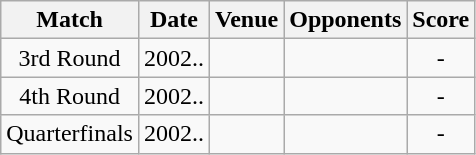<table class="wikitable" style="text-align:center;">
<tr>
<th>Match</th>
<th>Date</th>
<th>Venue</th>
<th>Opponents</th>
<th>Score</th>
</tr>
<tr>
<td>3rd Round</td>
<td>2002..</td>
<td></td>
<td></td>
<td>-</td>
</tr>
<tr>
<td>4th Round</td>
<td>2002..</td>
<td></td>
<td></td>
<td>-</td>
</tr>
<tr>
<td>Quarterfinals</td>
<td>2002..</td>
<td></td>
<td></td>
<td>-</td>
</tr>
</table>
